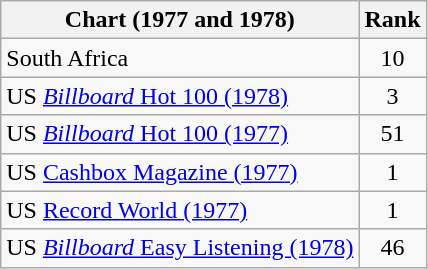<table class="wikitable sortable">
<tr>
<th scope="col">Chart (1977 and 1978)</th>
<th scope="col">Rank</th>
</tr>
<tr>
<td>South Africa</td>
<td align="center">10</td>
</tr>
<tr>
<td>US <a href='#'><em>Billboard</em> Hot 100 (1978)</a></td>
<td style="text-align:center;">3</td>
</tr>
<tr>
<td>US <a href='#'><em>Billboard</em> Hot 100 (1977)</a></td>
<td style="text-align:center;">51</td>
</tr>
<tr>
<td>US <a href='#'>Cashbox Magazine (1977)</a></td>
<td style="text-align:center;">1</td>
</tr>
<tr>
<td>US <a href='#'>Record World (1977)</a></td>
<td style="text-align:center;">1</td>
</tr>
<tr>
<td>US <a href='#'><em>Billboard</em> Easy Listening (1978)</a></td>
<td style="text-align:center;">46</td>
</tr>
</table>
